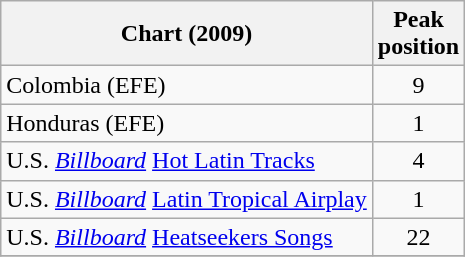<table class="wikitable">
<tr>
<th align="left">Chart (2009)</th>
<th align="left">Peak<br>position</th>
</tr>
<tr>
<td>Colombia (EFE)</td>
<td align="center">9</td>
</tr>
<tr>
<td>Honduras (EFE)</td>
<td style="text-align:center;">1</td>
</tr>
<tr>
<td align="left">U.S. <em><a href='#'>Billboard</a></em> <a href='#'>Hot Latin Tracks</a></td>
<td align="center">4</td>
</tr>
<tr>
<td align="left">U.S. <em><a href='#'>Billboard</a></em> <a href='#'>Latin Tropical Airplay</a></td>
<td align="center">1</td>
</tr>
<tr>
<td align="left">U.S. <em><a href='#'>Billboard</a></em> <a href='#'>Heatseekers Songs</a></td>
<td align="center">22</td>
</tr>
<tr>
</tr>
</table>
